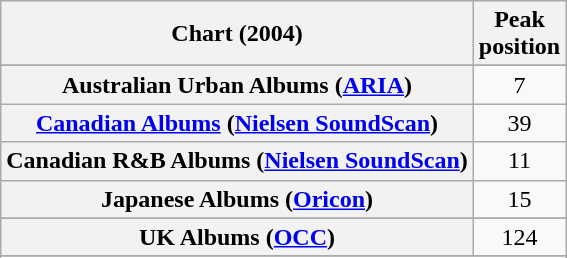<table class="wikitable sortable plainrowheaders">
<tr>
<th scope="col">Chart (2004)</th>
<th scope="col">Peak<br>position</th>
</tr>
<tr>
</tr>
<tr>
<th scope="row">Australian Urban Albums (<a href='#'>ARIA</a>)</th>
<td align="center">7</td>
</tr>
<tr>
<th scope="row"><a href='#'>Canadian Albums</a> (<a href='#'>Nielsen SoundScan</a>)</th>
<td style="text-align:center;">39</td>
</tr>
<tr>
<th scope="row">Canadian R&B Albums (<a href='#'>Nielsen SoundScan</a>)</th>
<td style="text-align:center;">11</td>
</tr>
<tr>
<th scope="row">Japanese Albums (<a href='#'>Oricon</a>)</th>
<td align="center">15</td>
</tr>
<tr>
</tr>
<tr>
</tr>
<tr>
<th scope="row">UK Albums (<a href='#'>OCC</a>)</th>
<td style="text-align:center;">124</td>
</tr>
<tr>
</tr>
<tr>
</tr>
</table>
